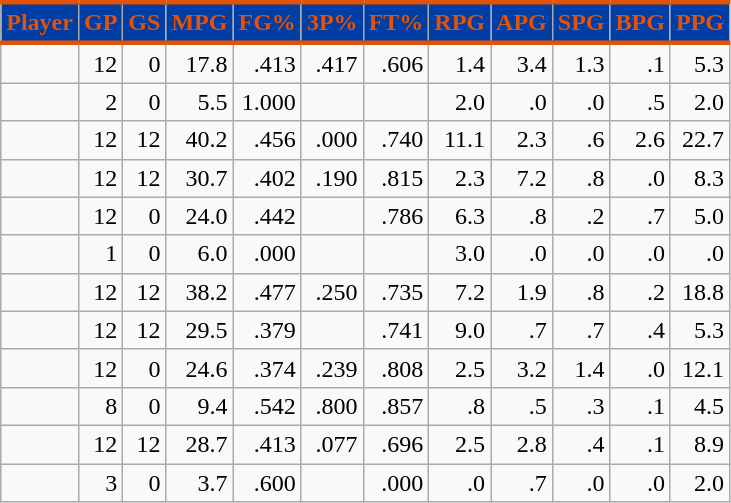<table class="wikitable sortable" style="text-align:right;">
<tr>
<th style="background:#003DA5; color:#E35205; border-top:#E35205 3px solid; border-bottom:#E35205 3px solid;">Player</th>
<th style="background:#003DA5; color:#E35205; border-top:#E35205 3px solid; border-bottom:#E35205 3px solid;">GP</th>
<th style="background:#003DA5; color:#E35205; border-top:#E35205 3px solid; border-bottom:#E35205 3px solid;">GS</th>
<th style="background:#003DA5; color:#E35205; border-top:#E35205 3px solid; border-bottom:#E35205 3px solid;">MPG</th>
<th style="background:#003DA5; color:#E35205; border-top:#E35205 3px solid; border-bottom:#E35205 3px solid;">FG%</th>
<th style="background:#003DA5; color:#E35205; border-top:#E35205 3px solid; border-bottom:#E35205 3px solid;">3P%</th>
<th style="background:#003DA5; color:#E35205; border-top:#E35205 3px solid; border-bottom:#E35205 3px solid;">FT%</th>
<th style="background:#003DA5; color:#E35205; border-top:#E35205 3px solid; border-bottom:#E35205 3px solid;">RPG</th>
<th style="background:#003DA5; color:#E35205; border-top:#E35205 3px solid; border-bottom:#E35205 3px solid;">APG</th>
<th style="background:#003DA5; color:#E35205; border-top:#E35205 3px solid; border-bottom:#E35205 3px solid;">SPG</th>
<th style="background:#003DA5; color:#E35205; border-top:#E35205 3px solid; border-bottom:#E35205 3px solid;">BPG</th>
<th style="background:#003DA5; color:#E35205; border-top:#E35205 3px solid; border-bottom:#E35205 3px solid;">PPG</th>
</tr>
<tr>
<td style="text-align:left;"></td>
<td>12</td>
<td>0</td>
<td>17.8</td>
<td>.413</td>
<td>.417</td>
<td>.606</td>
<td>1.4</td>
<td>3.4</td>
<td>1.3</td>
<td>.1</td>
<td>5.3</td>
</tr>
<tr>
<td style="text-align:left;"></td>
<td>2</td>
<td>0</td>
<td>5.5</td>
<td>1.000</td>
<td></td>
<td></td>
<td>2.0</td>
<td>.0</td>
<td>.0</td>
<td>.5</td>
<td>2.0</td>
</tr>
<tr>
<td style="text-align:left;"></td>
<td>12</td>
<td>12</td>
<td>40.2</td>
<td>.456</td>
<td>.000</td>
<td>.740</td>
<td>11.1</td>
<td>2.3</td>
<td>.6</td>
<td>2.6</td>
<td>22.7</td>
</tr>
<tr>
<td style="text-align:left;"></td>
<td>12</td>
<td>12</td>
<td>30.7</td>
<td>.402</td>
<td>.190</td>
<td>.815</td>
<td>2.3</td>
<td>7.2</td>
<td>.8</td>
<td>.0</td>
<td>8.3</td>
</tr>
<tr>
<td style="text-align:left;"></td>
<td>12</td>
<td>0</td>
<td>24.0</td>
<td>.442</td>
<td></td>
<td>.786</td>
<td>6.3</td>
<td>.8</td>
<td>.2</td>
<td>.7</td>
<td>5.0</td>
</tr>
<tr>
<td style="text-align:left;"></td>
<td>1</td>
<td>0</td>
<td>6.0</td>
<td>.000</td>
<td></td>
<td></td>
<td>3.0</td>
<td>.0</td>
<td>.0</td>
<td>.0</td>
<td>.0</td>
</tr>
<tr>
<td style="text-align:left;"></td>
<td>12</td>
<td>12</td>
<td>38.2</td>
<td>.477</td>
<td>.250</td>
<td>.735</td>
<td>7.2</td>
<td>1.9</td>
<td>.8</td>
<td>.2</td>
<td>18.8</td>
</tr>
<tr>
<td style="text-align:left;"></td>
<td>12</td>
<td>12</td>
<td>29.5</td>
<td>.379</td>
<td></td>
<td>.741</td>
<td>9.0</td>
<td>.7</td>
<td>.7</td>
<td>.4</td>
<td>5.3</td>
</tr>
<tr>
<td style="text-align:left;"></td>
<td>12</td>
<td>0</td>
<td>24.6</td>
<td>.374</td>
<td>.239</td>
<td>.808</td>
<td>2.5</td>
<td>3.2</td>
<td>1.4</td>
<td>.0</td>
<td>12.1</td>
</tr>
<tr>
<td style="text-align:left;"></td>
<td>8</td>
<td>0</td>
<td>9.4</td>
<td>.542</td>
<td>.800</td>
<td>.857</td>
<td>.8</td>
<td>.5</td>
<td>.3</td>
<td>.1</td>
<td>4.5</td>
</tr>
<tr>
<td style="text-align:left;"></td>
<td>12</td>
<td>12</td>
<td>28.7</td>
<td>.413</td>
<td>.077</td>
<td>.696</td>
<td>2.5</td>
<td>2.8</td>
<td>.4</td>
<td>.1</td>
<td>8.9</td>
</tr>
<tr>
<td style="text-align:left;"></td>
<td>3</td>
<td>0</td>
<td>3.7</td>
<td>.600</td>
<td></td>
<td>.000</td>
<td>.0</td>
<td>.7</td>
<td>.0</td>
<td>.0</td>
<td>2.0</td>
</tr>
</table>
